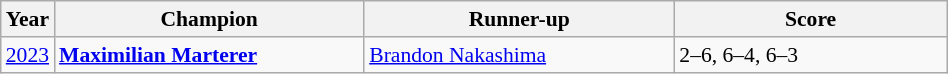<table class="wikitable" style="font-size:90%">
<tr>
<th>Year</th>
<th width="200">Champion</th>
<th width="200">Runner-up</th>
<th width="175">Score</th>
</tr>
<tr>
<td><a href='#'>2023</a></td>
<td> <strong><a href='#'>Maximilian Marterer</a></strong></td>
<td> <a href='#'>Brandon Nakashima</a></td>
<td>2–6, 6–4, 6–3</td>
</tr>
</table>
